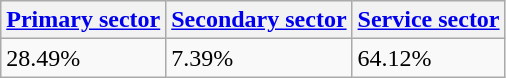<table class="wikitable">
<tr>
<th><a href='#'>Primary sector</a></th>
<th><a href='#'>Secondary sector</a></th>
<th><a href='#'>Service sector</a></th>
</tr>
<tr>
<td>28.49%</td>
<td>7.39%</td>
<td>64.12%</td>
</tr>
</table>
